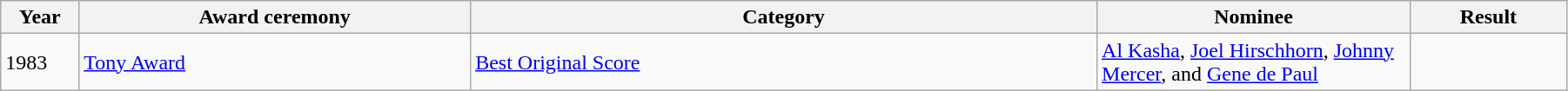<table class="wikitable" width="95%">
<tr>
<th width="5%">Year</th>
<th width="25%">Award ceremony</th>
<th width="40%">Category</th>
<th width="20%">Nominee</th>
<th width="10%">Result</th>
</tr>
<tr>
<td>1983</td>
<td><a href='#'>Tony Award</a></td>
<td><a href='#'>Best Original Score</a></td>
<td><a href='#'>Al Kasha</a>, <a href='#'>Joel Hirschhorn</a>, <a href='#'>Johnny Mercer</a>, and <a href='#'>Gene de Paul</a></td>
<td></td>
</tr>
</table>
